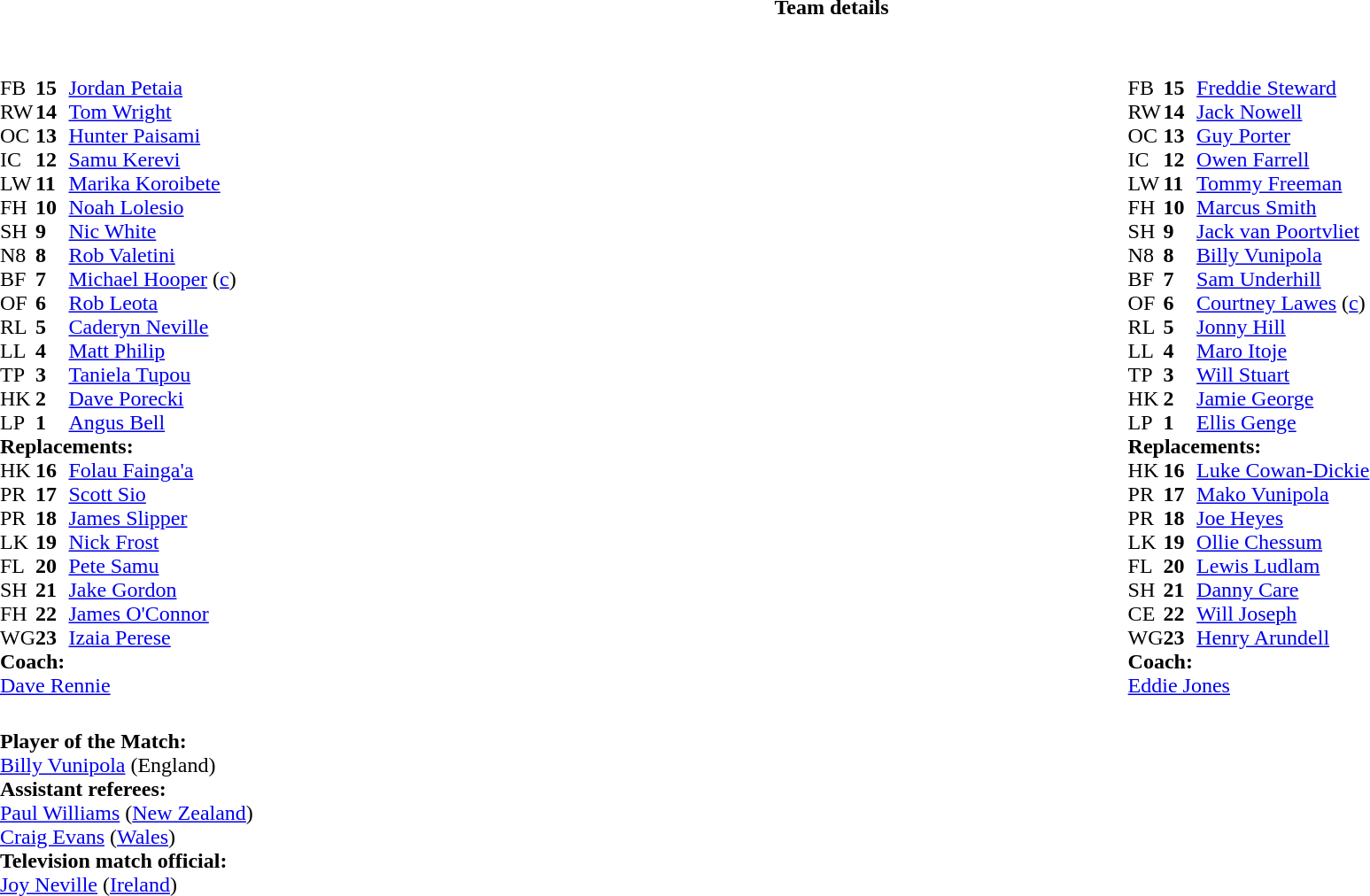<table border="0" style="width:100%;">
<tr>
<th>Team details</th>
</tr>
<tr>
<td><br><table style="width:100%;">
<tr>
<td style="vertical-align:top;width:50%"><br><table cellspacing="0" cellpadding="0">
<tr>
<th width="25"></th>
<th width="25"></th>
</tr>
<tr>
<td>FB</td>
<td><strong>15</strong></td>
<td><a href='#'>Jordan Petaia</a></td>
<td></td>
<td></td>
</tr>
<tr>
<td>RW</td>
<td><strong>14</strong></td>
<td><a href='#'>Tom Wright</a></td>
</tr>
<tr>
<td>OC</td>
<td><strong>13</strong></td>
<td><a href='#'>Hunter Paisami</a></td>
</tr>
<tr>
<td>IC</td>
<td><strong>12</strong></td>
<td><a href='#'>Samu Kerevi</a></td>
</tr>
<tr>
<td>LW</td>
<td><strong>11</strong></td>
<td><a href='#'>Marika Koroibete</a></td>
</tr>
<tr>
<td>FH</td>
<td><strong>10</strong></td>
<td><a href='#'>Noah Lolesio</a></td>
</tr>
<tr>
<td>SH</td>
<td><strong>9</strong></td>
<td><a href='#'>Nic White</a></td>
<td></td>
<td></td>
</tr>
<tr>
<td>N8</td>
<td><strong>8</strong></td>
<td><a href='#'>Rob Valetini</a></td>
</tr>
<tr>
<td>BF</td>
<td><strong>7</strong></td>
<td><a href='#'>Michael Hooper</a> (<a href='#'>c</a>)</td>
</tr>
<tr>
<td>OF</td>
<td><strong>6</strong></td>
<td><a href='#'>Rob Leota</a></td>
<td></td>
<td></td>
</tr>
<tr>
<td>RL</td>
<td><strong>5</strong></td>
<td><a href='#'>Caderyn Neville</a></td>
<td></td>
<td></td>
</tr>
<tr>
<td>LL</td>
<td><strong>4</strong></td>
<td><a href='#'>Matt Philip</a></td>
</tr>
<tr>
<td>TP</td>
<td><strong>3</strong></td>
<td><a href='#'>Taniela Tupou</a></td>
<td></td>
<td></td>
</tr>
<tr>
<td>HK</td>
<td><strong>2</strong></td>
<td><a href='#'>Dave Porecki</a></td>
<td></td>
<td></td>
</tr>
<tr>
<td>LP</td>
<td><strong>1</strong></td>
<td><a href='#'>Angus Bell</a></td>
<td></td>
<td></td>
<td></td>
</tr>
<tr>
<td colspan="3"><strong>Replacements:</strong></td>
</tr>
<tr>
<td>HK</td>
<td><strong>16</strong></td>
<td><a href='#'>Folau Fainga'a</a></td>
<td></td>
<td></td>
</tr>
<tr>
<td>PR</td>
<td><strong>17</strong></td>
<td><a href='#'>Scott Sio</a></td>
<td></td>
<td></td>
<td></td>
</tr>
<tr>
<td>PR</td>
<td><strong>18</strong></td>
<td><a href='#'>James Slipper</a></td>
<td></td>
<td></td>
</tr>
<tr>
<td>LK</td>
<td><strong>19</strong></td>
<td><a href='#'>Nick Frost</a></td>
<td></td>
<td></td>
</tr>
<tr>
<td>FL</td>
<td><strong>20</strong></td>
<td><a href='#'>Pete Samu</a></td>
<td></td>
<td></td>
</tr>
<tr>
<td>SH</td>
<td><strong>21</strong></td>
<td><a href='#'>Jake Gordon</a></td>
<td></td>
<td></td>
</tr>
<tr>
<td>FH</td>
<td><strong>22</strong></td>
<td><a href='#'>James O'Connor</a></td>
<td></td>
<td></td>
<td></td>
</tr>
<tr>
<td>WG</td>
<td><strong>23</strong></td>
<td><a href='#'>Izaia Perese</a> </td>
<td></td>
<td></td>
<td></td>
</tr>
<tr>
<td colspan="3"><strong>Coach:</strong></td>
</tr>
<tr>
<td colspan="3"> <a href='#'>Dave Rennie</a></td>
</tr>
</table>
</td>
<td style="vertical-align:top;width:50%"><br><table cellspacing="0" cellpadding="0" style="margin:auto">
<tr>
<th width="25"></th>
<th width="25"></th>
</tr>
<tr>
<td>FB</td>
<td><strong>15</strong></td>
<td><a href='#'>Freddie Steward</a></td>
</tr>
<tr>
<td>RW</td>
<td><strong>14</strong></td>
<td><a href='#'>Jack Nowell</a></td>
</tr>
<tr>
<td>OC</td>
<td><strong>13</strong></td>
<td><a href='#'>Guy Porter</a></td>
<td></td>
<td></td>
</tr>
<tr>
<td>IC</td>
<td><strong>12</strong></td>
<td><a href='#'>Owen Farrell</a></td>
</tr>
<tr>
<td>LW</td>
<td><strong>11</strong></td>
<td><a href='#'>Tommy Freeman</a></td>
<td></td>
<td></td>
</tr>
<tr>
<td>FH</td>
<td><strong>10</strong></td>
<td><a href='#'>Marcus Smith</a> </td>
</tr>
<tr>
<td>SH</td>
<td><strong>9</strong></td>
<td><a href='#'>Jack van Poortvliet</a></td>
<td></td>
<td></td>
</tr>
<tr>
<td>N8</td>
<td><strong>8</strong></td>
<td><a href='#'>Billy Vunipola</a></td>
</tr>
<tr>
<td>BF</td>
<td><strong>7</strong></td>
<td><a href='#'>Sam Underhill</a></td>
<td></td>
<td></td>
</tr>
<tr>
<td>OF</td>
<td><strong>6</strong></td>
<td><a href='#'>Courtney Lawes</a> (<a href='#'>c</a>)</td>
</tr>
<tr>
<td>RL</td>
<td><strong>5</strong></td>
<td><a href='#'>Jonny Hill</a></td>
</tr>
<tr>
<td>LL</td>
<td><strong>4</strong></td>
<td><a href='#'>Maro Itoje</a></td>
<td></td>
<td></td>
</tr>
<tr>
<td>TP</td>
<td><strong>3</strong></td>
<td><a href='#'>Will Stuart</a></td>
<td></td>
<td></td>
</tr>
<tr>
<td>HK</td>
<td><strong>2</strong></td>
<td><a href='#'>Jamie George</a></td>
<td></td>
<td></td>
</tr>
<tr>
<td>LP</td>
<td><strong>1</strong></td>
<td><a href='#'>Ellis Genge</a></td>
<td></td>
<td></td>
</tr>
<tr>
<td colspan="3"><strong>Replacements:</strong></td>
</tr>
<tr>
<td>HK</td>
<td><strong>16</strong></td>
<td><a href='#'>Luke Cowan-Dickie</a></td>
<td></td>
<td></td>
</tr>
<tr>
<td>PR</td>
<td><strong>17</strong></td>
<td><a href='#'>Mako Vunipola</a></td>
<td></td>
<td></td>
</tr>
<tr>
<td>PR</td>
<td><strong>18</strong></td>
<td><a href='#'>Joe Heyes</a></td>
<td></td>
<td></td>
</tr>
<tr>
<td>LK</td>
<td><strong>19</strong></td>
<td><a href='#'>Ollie Chessum</a></td>
<td></td>
<td></td>
</tr>
<tr>
<td>FL</td>
<td><strong>20</strong></td>
<td><a href='#'>Lewis Ludlam</a></td>
<td></td>
<td></td>
</tr>
<tr>
<td>SH</td>
<td><strong>21</strong></td>
<td><a href='#'>Danny Care</a></td>
<td></td>
<td></td>
</tr>
<tr>
<td>CE</td>
<td><strong>22</strong></td>
<td><a href='#'>Will Joseph</a></td>
<td></td>
<td></td>
</tr>
<tr>
<td>WG</td>
<td><strong>23</strong></td>
<td><a href='#'>Henry Arundell</a></td>
<td></td>
<td></td>
</tr>
<tr>
<td colspan="3"><strong>Coach:</strong></td>
</tr>
<tr>
<td colspan="3"> <a href='#'>Eddie Jones</a></td>
</tr>
</table>
</td>
</tr>
</table>
<table style="width:100%">
<tr>
<td><br><strong>Player of the Match:</strong>
<br><a href='#'>Billy Vunipola</a> (England)<br><strong>Assistant referees:</strong>
<br><a href='#'>Paul Williams</a> (<a href='#'>New Zealand</a>)
<br><a href='#'>Craig Evans</a> (<a href='#'>Wales</a>)
<br><strong>Television match official:</strong>
<br><a href='#'>Joy Neville</a> (<a href='#'>Ireland</a>)</td>
</tr>
</table>
</td>
</tr>
</table>
